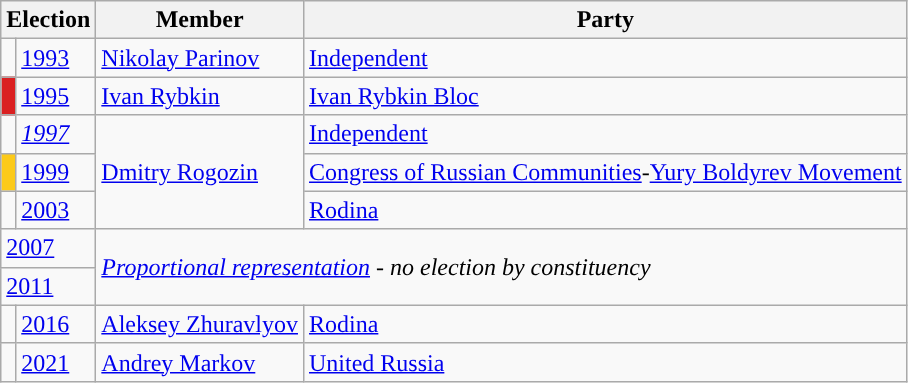<table class="wikitable">
<tr>
<th colspan="2">Election</th>
<th>Member</th>
<th>Party</th>
</tr>
<tr>
<td style="background-color:"></td>
<td><a href='#'>1993</a></td>
<td><a href='#'>Nikolay Parinov</a></td>
<td><a href='#'>Independent</a></td>
</tr>
<tr>
<td style="background-color:#DA2021"></td>
<td><a href='#'>1995</a></td>
<td><a href='#'>Ivan Rybkin</a></td>
<td><a href='#'>Ivan Rybkin Bloc</a></td>
</tr>
<tr>
<td style="background-color:"></td>
<td><em><a href='#'>1997</a></em></td>
<td rowspan=3><a href='#'>Dmitry Rogozin</a></td>
<td><a href='#'>Independent</a></td>
</tr>
<tr>
<td style="background-color:#FCCA19"></td>
<td><a href='#'>1999</a></td>
<td><a href='#'>Congress of Russian Communities</a>-<a href='#'>Yury Boldyrev Movement</a></td>
</tr>
<tr>
<td style="background-color: "></td>
<td><a href='#'>2003</a></td>
<td><a href='#'>Rodina</a></td>
</tr>
<tr>
<td colspan=2><a href='#'>2007</a></td>
<td colspan=2 rowspan=2><em><a href='#'>Proportional representation</a> - no election by constituency</em></td>
</tr>
<tr>
<td colspan=2><a href='#'>2011</a></td>
</tr>
<tr>
<td style="background-color: "></td>
<td><a href='#'>2016</a></td>
<td><a href='#'>Aleksey Zhuravlyov</a></td>
<td><a href='#'>Rodina</a></td>
</tr>
<tr>
<td style="background-color: "></td>
<td><a href='#'>2021</a></td>
<td><a href='#'>Andrey Markov</a></td>
<td><a href='#'>United Russia</a></td>
</tr>
</table>
